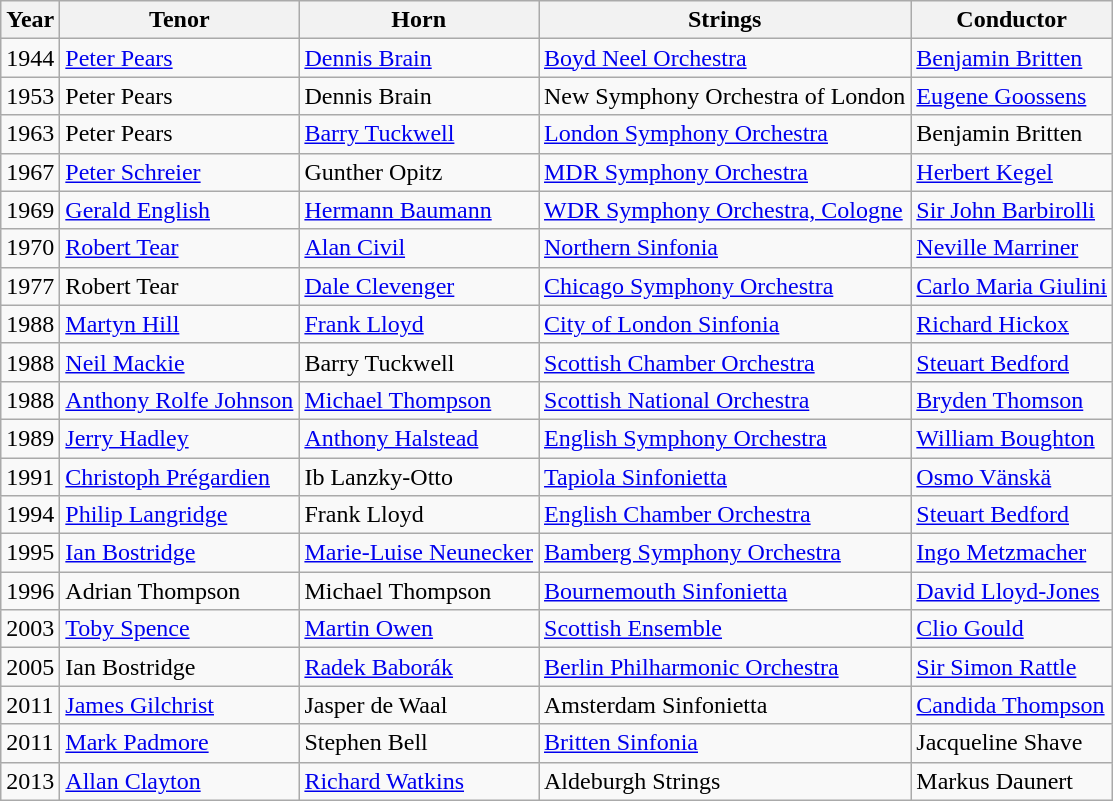<table class="wikitable plainrowheaders" style="text-align: left; margin-right: 0;">
<tr>
<th scope="col">Year</th>
<th scope="col">Tenor</th>
<th scope="col">Horn</th>
<th scope="col">Strings</th>
<th scope="col">Conductor</th>
</tr>
<tr>
<td>1944</td>
<td><a href='#'>Peter Pears</a></td>
<td><a href='#'>Dennis Brain</a></td>
<td><a href='#'>Boyd Neel Orchestra</a></td>
<td><a href='#'>Benjamin Britten</a></td>
</tr>
<tr>
<td>1953</td>
<td>Peter Pears</td>
<td>Dennis Brain</td>
<td>New Symphony Orchestra of London</td>
<td><a href='#'>Eugene Goossens</a></td>
</tr>
<tr>
<td>1963</td>
<td>Peter Pears</td>
<td><a href='#'>Barry Tuckwell</a></td>
<td><a href='#'>London Symphony Orchestra</a></td>
<td>Benjamin Britten</td>
</tr>
<tr>
<td>1967</td>
<td><a href='#'>Peter Schreier</a></td>
<td>Gunther Opitz</td>
<td><a href='#'>MDR Symphony Orchestra</a></td>
<td><a href='#'>Herbert Kegel</a></td>
</tr>
<tr>
<td>1969</td>
<td><a href='#'>Gerald English</a></td>
<td><a href='#'>Hermann Baumann</a></td>
<td><a href='#'>WDR Symphony Orchestra, Cologne</a></td>
<td><a href='#'>Sir John Barbirolli</a></td>
</tr>
<tr>
<td>1970</td>
<td><a href='#'>Robert Tear</a></td>
<td><a href='#'>Alan Civil</a></td>
<td><a href='#'>Northern Sinfonia</a></td>
<td><a href='#'>Neville Marriner</a></td>
</tr>
<tr>
<td>1977</td>
<td>Robert Tear</td>
<td><a href='#'>Dale Clevenger</a></td>
<td><a href='#'>Chicago Symphony Orchestra</a></td>
<td><a href='#'>Carlo Maria Giulini</a></td>
</tr>
<tr>
<td>1988</td>
<td><a href='#'>Martyn Hill</a></td>
<td><a href='#'>Frank Lloyd</a></td>
<td><a href='#'>City of London Sinfonia</a></td>
<td><a href='#'>Richard Hickox</a></td>
</tr>
<tr>
<td>1988</td>
<td><a href='#'>Neil Mackie</a></td>
<td>Barry Tuckwell</td>
<td><a href='#'>Scottish Chamber Orchestra</a></td>
<td><a href='#'>Steuart Bedford</a></td>
</tr>
<tr>
<td>1988</td>
<td><a href='#'>Anthony Rolfe Johnson</a></td>
<td><a href='#'>Michael Thompson</a></td>
<td><a href='#'>Scottish National Orchestra</a></td>
<td><a href='#'>Bryden Thomson</a></td>
</tr>
<tr>
<td>1989</td>
<td><a href='#'>Jerry Hadley</a></td>
<td><a href='#'>Anthony Halstead</a></td>
<td><a href='#'>English Symphony Orchestra</a></td>
<td><a href='#'>William Boughton</a></td>
</tr>
<tr>
<td>1991</td>
<td><a href='#'>Christoph Prégardien</a></td>
<td>Ib Lanzky-Otto</td>
<td><a href='#'>Tapiola Sinfonietta</a></td>
<td><a href='#'>Osmo Vänskä</a></td>
</tr>
<tr>
<td>1994</td>
<td><a href='#'>Philip Langridge</a></td>
<td>Frank Lloyd</td>
<td><a href='#'>English Chamber Orchestra</a></td>
<td><a href='#'>Steuart Bedford</a></td>
</tr>
<tr>
<td>1995</td>
<td><a href='#'>Ian Bostridge</a></td>
<td><a href='#'>Marie-Luise Neunecker</a></td>
<td><a href='#'>Bamberg Symphony Orchestra</a></td>
<td><a href='#'>Ingo Metzmacher</a></td>
</tr>
<tr>
<td>1996</td>
<td>Adrian Thompson</td>
<td>Michael Thompson</td>
<td><a href='#'>Bournemouth Sinfonietta</a></td>
<td><a href='#'>David Lloyd-Jones</a></td>
</tr>
<tr>
<td>2003</td>
<td><a href='#'>Toby Spence</a></td>
<td><a href='#'>Martin Owen</a></td>
<td><a href='#'>Scottish Ensemble</a></td>
<td><a href='#'>Clio Gould</a></td>
</tr>
<tr>
<td>2005</td>
<td>Ian Bostridge</td>
<td><a href='#'>Radek Baborák</a></td>
<td><a href='#'>Berlin Philharmonic Orchestra</a></td>
<td><a href='#'>Sir Simon Rattle</a></td>
</tr>
<tr>
<td>2011</td>
<td><a href='#'>James Gilchrist</a></td>
<td>Jasper de Waal</td>
<td>Amsterdam Sinfonietta</td>
<td><a href='#'>Candida Thompson</a></td>
</tr>
<tr>
<td>2011</td>
<td><a href='#'>Mark Padmore</a></td>
<td>Stephen Bell</td>
<td><a href='#'>Britten Sinfonia</a></td>
<td>Jacqueline Shave</td>
</tr>
<tr>
<td>2013</td>
<td><a href='#'>Allan Clayton</a></td>
<td><a href='#'>Richard Watkins</a></td>
<td>Aldeburgh Strings</td>
<td>Markus Daunert</td>
</tr>
</table>
